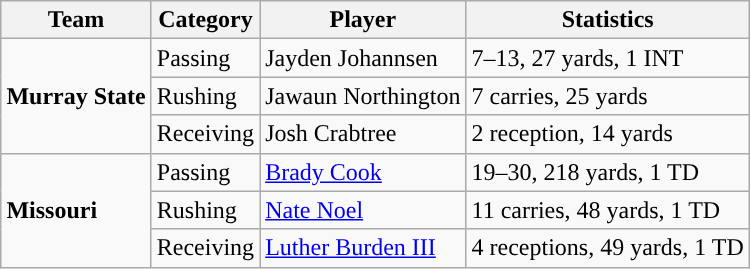<table class="wikitable" style="float: right;">
<tr>
<th>Team</th>
<th>Category</th>
<th>Player</th>
<th>Statistics</th>
</tr>
<tr>
<td rowspan=3><strong>Murray State</strong></td>
<td>Passing</td>
<td>Jayden Johannsen</td>
<td>7–13, 27 yards, 1 INT</td>
</tr>
<tr>
<td>Rushing</td>
<td>Jawaun Northington</td>
<td>7 carries, 25 yards</td>
</tr>
<tr>
<td>Receiving</td>
<td>Josh Crabtree</td>
<td>2 reception, 14 yards</td>
</tr>
<tr>
<td rowspan=3><strong>Missouri</strong></td>
<td>Passing</td>
<td><a href='#'>Brady Cook</a></td>
<td>19–30, 218 yards, 1 TD</td>
</tr>
<tr>
<td>Rushing</td>
<td><a href='#'>Nate Noel</a></td>
<td>11 carries, 48 yards, 1 TD</td>
</tr>
<tr>
<td>Receiving</td>
<td><a href='#'>Luther Burden III</a></td>
<td>4 receptions, 49 yards, 1 TD</td>
</tr>
</table>
